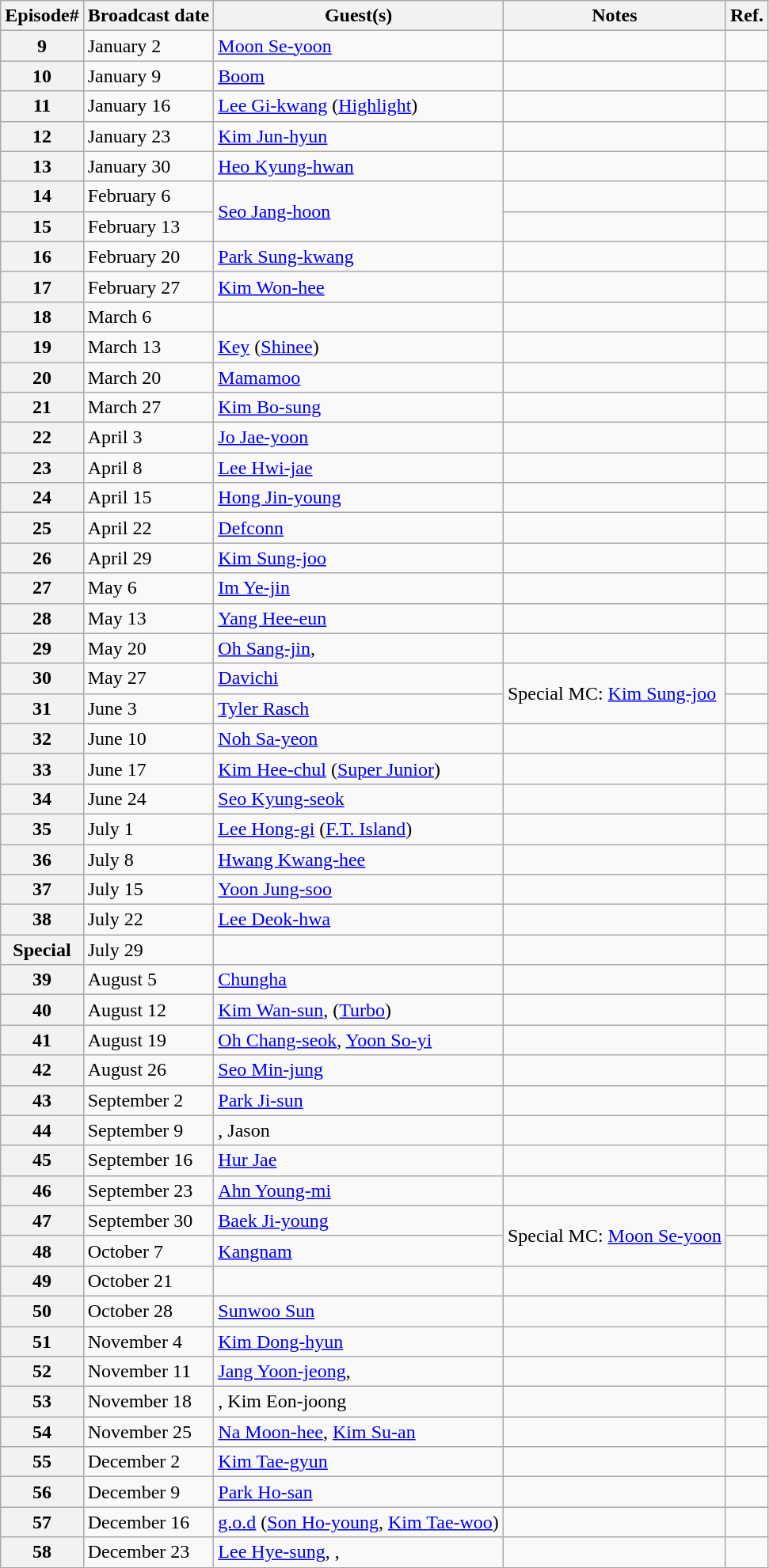<table class="wikitable">
<tr>
<th>Episode#</th>
<th>Broadcast date</th>
<th>Guest(s)</th>
<th>Notes</th>
<th>Ref.</th>
</tr>
<tr>
<th>9</th>
<td>January 2</td>
<td><a href='#'>Moon Se-yoon</a></td>
<td></td>
<td></td>
</tr>
<tr>
<th>10</th>
<td>January 9</td>
<td><a href='#'>Boom</a></td>
<td></td>
<td></td>
</tr>
<tr>
<th>11</th>
<td>January 16</td>
<td><a href='#'>Lee Gi-kwang</a> (<a href='#'>Highlight</a>)</td>
<td></td>
<td></td>
</tr>
<tr>
<th>12</th>
<td>January 23</td>
<td><a href='#'>Kim Jun-hyun</a></td>
<td></td>
<td></td>
</tr>
<tr>
<th>13</th>
<td>January 30</td>
<td><a href='#'>Heo Kyung-hwan</a></td>
<td></td>
<td></td>
</tr>
<tr>
<th>14</th>
<td>February 6</td>
<td rowspan=2><a href='#'>Seo Jang-hoon</a></td>
<td></td>
<td></td>
</tr>
<tr>
<th>15</th>
<td>February 13</td>
<td></td>
<td></td>
</tr>
<tr>
<th>16</th>
<td>February 20</td>
<td><a href='#'>Park Sung-kwang</a></td>
<td></td>
<td></td>
</tr>
<tr>
<th>17</th>
<td>February 27</td>
<td><a href='#'>Kim Won-hee</a></td>
<td></td>
<td></td>
</tr>
<tr>
<th>18</th>
<td>March 6</td>
<td></td>
<td></td>
<td></td>
</tr>
<tr>
<th>19</th>
<td>March 13</td>
<td><a href='#'>Key</a> (<a href='#'>Shinee</a>)</td>
<td></td>
<td></td>
</tr>
<tr>
<th>20</th>
<td>March 20</td>
<td><a href='#'>Mamamoo</a></td>
<td></td>
<td></td>
</tr>
<tr>
<th>21</th>
<td>March 27</td>
<td><a href='#'>Kim Bo-sung</a></td>
<td></td>
<td></td>
</tr>
<tr>
<th>22</th>
<td>April 3</td>
<td><a href='#'>Jo Jae-yoon</a></td>
<td></td>
<td></td>
</tr>
<tr>
<th>23</th>
<td>April 8</td>
<td><a href='#'>Lee Hwi-jae</a></td>
<td></td>
<td></td>
</tr>
<tr>
<th>24</th>
<td>April 15</td>
<td><a href='#'>Hong Jin-young</a></td>
<td></td>
<td></td>
</tr>
<tr>
<th>25</th>
<td>April 22</td>
<td><a href='#'>Defconn</a></td>
<td></td>
<td></td>
</tr>
<tr>
<th>26</th>
<td>April 29</td>
<td><a href='#'>Kim Sung-joo</a></td>
<td></td>
<td></td>
</tr>
<tr>
<th>27</th>
<td>May 6</td>
<td><a href='#'>Im Ye-jin</a></td>
<td></td>
<td></td>
</tr>
<tr>
<th>28</th>
<td>May 13</td>
<td><a href='#'>Yang Hee-eun</a></td>
<td></td>
<td></td>
</tr>
<tr>
<th>29</th>
<td>May 20</td>
<td><a href='#'>Oh Sang-jin</a>, </td>
<td></td>
<td></td>
</tr>
<tr>
<th>30</th>
<td>May 27</td>
<td><a href='#'>Davichi</a></td>
<td rowspan=2>Special MC: <a href='#'>Kim Sung-joo</a></td>
<td></td>
</tr>
<tr>
<th>31</th>
<td>June 3</td>
<td><a href='#'>Tyler Rasch</a></td>
<td></td>
</tr>
<tr>
<th>32</th>
<td>June 10</td>
<td><a href='#'>Noh Sa-yeon</a></td>
<td></td>
<td></td>
</tr>
<tr>
<th>33</th>
<td>June 17</td>
<td><a href='#'>Kim Hee-chul</a> (<a href='#'>Super Junior</a>)</td>
<td></td>
<td></td>
</tr>
<tr>
<th>34</th>
<td>June 24</td>
<td><a href='#'>Seo Kyung-seok</a></td>
<td></td>
<td></td>
</tr>
<tr>
<th>35</th>
<td>July 1</td>
<td><a href='#'>Lee Hong-gi</a> (<a href='#'>F.T. Island</a>)</td>
<td></td>
<td></td>
</tr>
<tr>
<th>36</th>
<td>July 8</td>
<td><a href='#'>Hwang Kwang-hee</a></td>
<td></td>
<td></td>
</tr>
<tr>
<th>37</th>
<td>July 15</td>
<td><a href='#'>Yoon Jung-soo</a></td>
<td></td>
<td></td>
</tr>
<tr>
<th>38</th>
<td>July 22</td>
<td><a href='#'>Lee Deok-hwa</a></td>
<td></td>
<td></td>
</tr>
<tr>
<th>Special</th>
<td>July 29</td>
<td></td>
<td></td>
<td></td>
</tr>
<tr>
<th>39</th>
<td>August 5</td>
<td><a href='#'>Chungha</a></td>
<td></td>
<td></td>
</tr>
<tr>
<th>40</th>
<td>August 12</td>
<td><a href='#'>Kim Wan-sun</a>,  (<a href='#'>Turbo</a>)</td>
<td></td>
<td></td>
</tr>
<tr>
<th>41</th>
<td>August 19</td>
<td><a href='#'>Oh Chang-seok</a>, <a href='#'>Yoon So-yi</a></td>
<td></td>
<td></td>
</tr>
<tr>
<th>42</th>
<td>August 26</td>
<td><a href='#'>Seo Min-jung</a></td>
<td></td>
<td></td>
</tr>
<tr>
<th>43</th>
<td>September 2</td>
<td><a href='#'>Park Ji-sun</a></td>
<td></td>
<td></td>
</tr>
<tr>
<th>44</th>
<td>September 9</td>
<td>, Jason</td>
<td></td>
<td></td>
</tr>
<tr>
<th>45</th>
<td>September 16</td>
<td><a href='#'>Hur Jae</a></td>
<td></td>
<td></td>
</tr>
<tr>
<th>46</th>
<td>September 23</td>
<td><a href='#'>Ahn Young-mi</a></td>
<td></td>
<td></td>
</tr>
<tr>
<th>47</th>
<td>September 30</td>
<td><a href='#'>Baek Ji-young</a></td>
<td rowspan=2>Special MC: <a href='#'>Moon Se-yoon</a></td>
<td></td>
</tr>
<tr>
<th>48</th>
<td>October 7</td>
<td><a href='#'>Kangnam</a></td>
<td></td>
</tr>
<tr>
<th>49</th>
<td>October 21</td>
<td></td>
<td></td>
<td></td>
</tr>
<tr>
<th>50</th>
<td>October 28</td>
<td><a href='#'>Sunwoo Sun</a></td>
<td></td>
<td></td>
</tr>
<tr>
<th>51</th>
<td>November 4</td>
<td><a href='#'>Kim Dong-hyun</a></td>
<td></td>
<td></td>
</tr>
<tr>
<th>52</th>
<td>November 11</td>
<td><a href='#'>Jang Yoon-jeong</a>, </td>
<td></td>
<td></td>
</tr>
<tr>
<th>53</th>
<td>November 18</td>
<td>, Kim Eon-joong</td>
<td></td>
<td></td>
</tr>
<tr>
<th>54</th>
<td>November 25</td>
<td><a href='#'>Na Moon-hee</a>, <a href='#'>Kim Su-an</a></td>
<td></td>
<td></td>
</tr>
<tr>
<th>55</th>
<td>December 2</td>
<td><a href='#'>Kim Tae-gyun</a></td>
<td></td>
<td></td>
</tr>
<tr>
<th>56</th>
<td>December 9</td>
<td><a href='#'>Park Ho-san</a></td>
<td></td>
<td></td>
</tr>
<tr>
<th>57</th>
<td>December 16</td>
<td><a href='#'>g.o.d</a> (<a href='#'>Son Ho-young</a>, <a href='#'>Kim Tae-woo</a>)</td>
<td></td>
<td></td>
</tr>
<tr>
<th>58</th>
<td>December 23</td>
<td><a href='#'>Lee Hye-sung</a>, , </td>
<td></td>
<td></td>
</tr>
</table>
